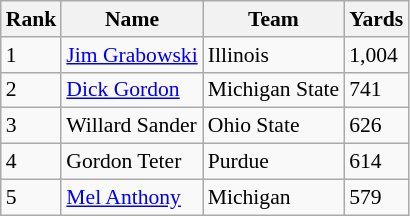<table class="wikitable" style="font-size: 90%">
<tr>
<th>Rank</th>
<th>Name</th>
<th>Team</th>
<th>Yards</th>
</tr>
<tr>
<td>1</td>
<td><a href='#'>Jim Grabowski</a></td>
<td>Illinois</td>
<td>1,004</td>
</tr>
<tr>
<td>2</td>
<td><a href='#'>Dick Gordon</a></td>
<td>Michigan State</td>
<td>741</td>
</tr>
<tr>
<td>3</td>
<td>Willard Sander</td>
<td>Ohio State</td>
<td>626</td>
</tr>
<tr>
<td>4</td>
<td>Gordon Teter</td>
<td>Purdue</td>
<td>614</td>
</tr>
<tr>
<td>5</td>
<td><a href='#'>Mel Anthony</a></td>
<td>Michigan</td>
<td>579</td>
</tr>
</table>
